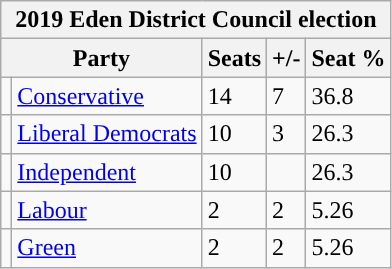<table class="wikitable">
<tr>
<th colspan="5">2019 Eden District Council election</th>
</tr>
<tr>
<th colspan="2">Party</th>
<th>Seats</th>
<th>+/-</th>
<th>Seat %</th>
</tr>
<tr>
<td style="background:"></td>
<td><a href='#'>Conservative</a></td>
<td>14</td>
<td> 7</td>
<td>36.8</td>
</tr>
<tr>
<td style="background:"></td>
<td><a href='#'>Liberal Democrats</a></td>
<td>10</td>
<td> 3</td>
<td>26.3</td>
</tr>
<tr>
<td style="background:"></td>
<td><a href='#'>Independent</a></td>
<td>10</td>
<td></td>
<td>26.3</td>
</tr>
<tr>
<td style="background:"></td>
<td><a href='#'>Labour</a></td>
<td>2</td>
<td> 2</td>
<td>5.26</td>
</tr>
<tr>
<td style="background:"></td>
<td><a href='#'>Green</a></td>
<td>2</td>
<td> 2</td>
<td>5.26</td>
</tr>
</table>
